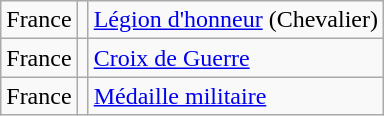<table class="wikitable">
<tr>
<td>France</td>
<td></td>
<td><a href='#'>Légion d'honneur</a> (Chevalier)</td>
</tr>
<tr>
<td>France</td>
<td></td>
<td><a href='#'>Croix de Guerre</a></td>
</tr>
<tr>
<td>France</td>
<td></td>
<td><a href='#'>Médaille militaire</a></td>
</tr>
</table>
